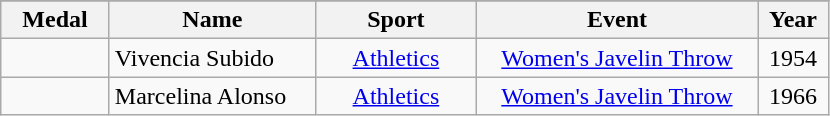<table class="wikitable"  style="font-size:100%;  text-align:center;">
<tr>
</tr>
<tr>
<th width="65">Medal</th>
<th width="130">Name</th>
<th width="100">Sport</th>
<th width="180">Event</th>
<th width="40">Year</th>
</tr>
<tr>
<td></td>
<td align=left>Vivencia Subido</td>
<td><a href='#'>Athletics</a></td>
<td><a href='#'>Women's Javelin Throw</a></td>
<td>1954</td>
</tr>
<tr>
<td></td>
<td align=left>Marcelina Alonso</td>
<td><a href='#'>Athletics</a></td>
<td><a href='#'>Women's Javelin Throw</a></td>
<td>1966</td>
</tr>
</table>
